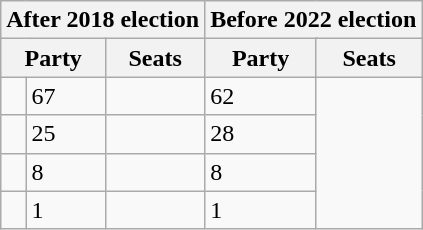<table class="wikitable">
<tr>
<th colspan="3">After 2018 election</th>
<th colspan="3">Before 2022 election</th>
</tr>
<tr>
<th colspan="2">Party</th>
<th>Seats</th>
<th colspan="2">Party</th>
<th>Seats</th>
</tr>
<tr>
<td></td>
<td>67</td>
<td></td>
<td>62</td>
</tr>
<tr>
<td></td>
<td>25</td>
<td></td>
<td>28</td>
</tr>
<tr>
<td></td>
<td>8</td>
<td></td>
<td>8</td>
</tr>
<tr>
<td></td>
<td>1</td>
<td></td>
<td>1</td>
</tr>
</table>
